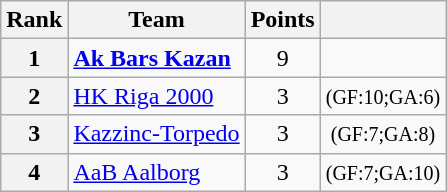<table class="wikitable" style="text-align: center;">
<tr>
<th>Rank</th>
<th>Team</th>
<th>Points</th>
<th></th>
</tr>
<tr>
<th>1</th>
<td style="text-align: left;"> <strong><a href='#'>Ak Bars Kazan</a></strong></td>
<td>9</td>
<td></td>
</tr>
<tr>
<th>2</th>
<td style="text-align: left;"> <a href='#'>HK Riga 2000</a></td>
<td>3</td>
<td><small>(GF:10;GA:6)</small></td>
</tr>
<tr>
<th>3</th>
<td style="text-align: left;"> <a href='#'>Kazzinc-Torpedo</a></td>
<td>3</td>
<td><small>(GF:7;GA:8)</small></td>
</tr>
<tr>
<th>4</th>
<td style="text-align: left;"> <a href='#'>AaB Aalborg</a></td>
<td>3</td>
<td><small>(GF:7;GA:10)</small></td>
</tr>
</table>
